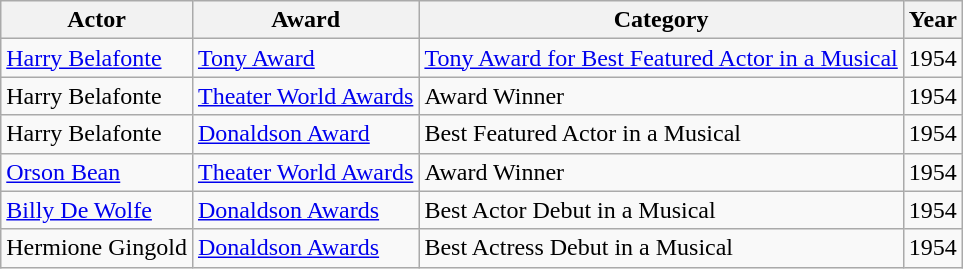<table class="wikitable">
<tr>
<th>Actor</th>
<th>Award</th>
<th>Category</th>
<th>Year</th>
</tr>
<tr>
<td><a href='#'>Harry Belafonte</a></td>
<td><a href='#'>Tony Award</a></td>
<td><a href='#'>Tony Award for Best Featured Actor in a Musical</a></td>
<td>1954</td>
</tr>
<tr>
<td>Harry Belafonte</td>
<td><a href='#'>Theater World Awards</a></td>
<td>Award Winner</td>
<td>1954</td>
</tr>
<tr>
<td>Harry Belafonte</td>
<td><a href='#'>Donaldson Award</a></td>
<td>Best Featured Actor in a Musical</td>
<td>1954</td>
</tr>
<tr>
<td><a href='#'>Orson Bean</a></td>
<td><a href='#'>Theater World Awards</a></td>
<td>Award Winner</td>
<td>1954</td>
</tr>
<tr>
<td><a href='#'>Billy De Wolfe</a></td>
<td><a href='#'>Donaldson Awards</a></td>
<td>Best Actor Debut in a Musical</td>
<td>1954</td>
</tr>
<tr>
<td>Hermione Gingold</td>
<td><a href='#'>Donaldson Awards</a></td>
<td>Best Actress Debut in a Musical</td>
<td>1954</td>
</tr>
</table>
